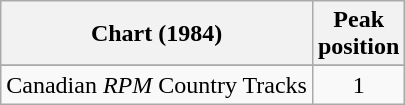<table class="wikitable sortable">
<tr>
<th align="left">Chart (1984)</th>
<th align="center">Peak<br>position</th>
</tr>
<tr>
</tr>
<tr>
<td align="left">Canadian <em>RPM</em> Country Tracks</td>
<td align="center">1</td>
</tr>
</table>
